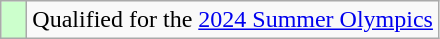<table class="wikitable" style="text-align: left;">
<tr>
<td width=10px bgcolor=#ccffcc></td>
<td>Qualified for the <a href='#'>2024 Summer Olympics</a></td>
</tr>
</table>
